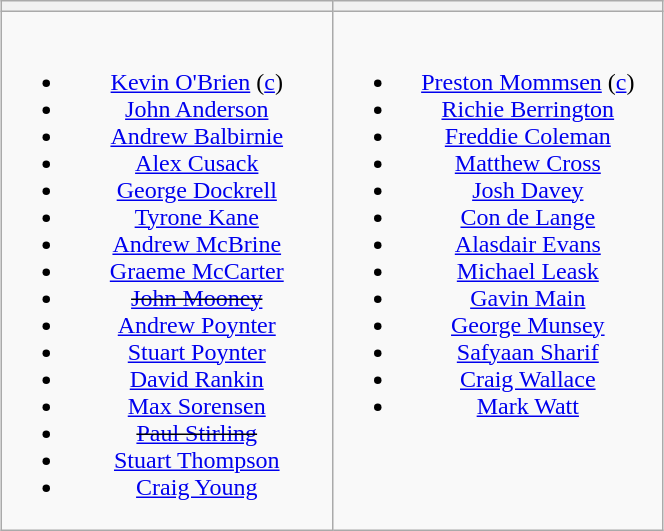<table class="wikitable" style="text-align:center; width:35%; margin-left:25px">
<tr>
<th style="width:50%"></th>
<th style="width:50%"></th>
</tr>
<tr style="vertical-align:top">
<td><br><ul><li><a href='#'>Kevin O'Brien</a> (<a href='#'>c</a>)</li><li><a href='#'>John Anderson</a></li><li><a href='#'>Andrew Balbirnie</a></li><li><a href='#'>Alex Cusack</a></li><li><a href='#'>George Dockrell</a></li><li><a href='#'>Tyrone Kane</a></li><li><a href='#'>Andrew McBrine</a></li><li><a href='#'>Graeme McCarter</a></li><li><s><a href='#'>John Mooney</a></s></li><li><a href='#'>Andrew Poynter</a></li><li><a href='#'>Stuart Poynter</a></li><li><a href='#'>David Rankin</a></li><li><a href='#'>Max Sorensen</a></li><li><s><a href='#'>Paul Stirling</a></s></li><li><a href='#'>Stuart Thompson</a></li><li><a href='#'>Craig Young</a></li></ul></td>
<td><br><ul><li><a href='#'>Preston Mommsen</a> (<a href='#'>c</a>)</li><li><a href='#'>Richie Berrington</a></li><li><a href='#'>Freddie Coleman</a></li><li><a href='#'>Matthew Cross</a></li><li><a href='#'>Josh Davey</a></li><li><a href='#'>Con de Lange</a></li><li><a href='#'>Alasdair Evans</a></li><li><a href='#'>Michael Leask</a></li><li><a href='#'>Gavin Main</a></li><li><a href='#'>George Munsey</a></li><li><a href='#'>Safyaan Sharif</a></li><li><a href='#'>Craig Wallace</a></li><li><a href='#'>Mark Watt</a></li></ul></td>
</tr>
</table>
